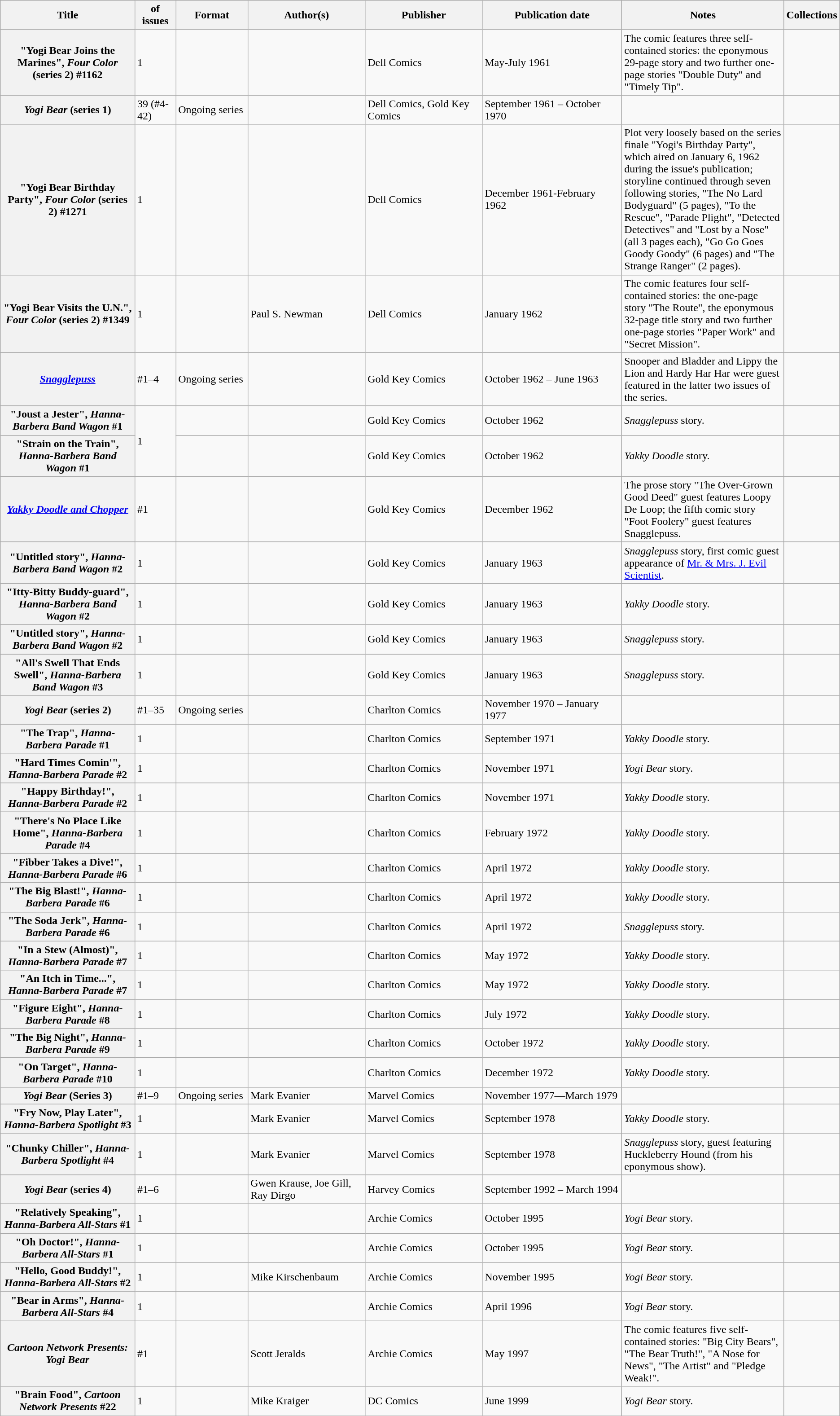<table class="wikitable">
<tr>
<th>Title</th>
<th style="width:40pt"> of issues</th>
<th style="width:75pt">Format</th>
<th style="width:125pt">Author(s)</th>
<th style="width:125pt">Publisher</th>
<th style="width:150pt">Publication date</th>
<th style="width:175pt">Notes</th>
<th>Collections</th>
</tr>
<tr>
<th>"Yogi Bear Joins the Marines", <em>Four Color</em> (series 2) #1162</th>
<td>1</td>
<td></td>
<td></td>
<td>Dell Comics</td>
<td>May-July 1961</td>
<td>The comic features three self-contained stories: the eponymous 29-page story and two further one-page stories "Double Duty" and "Timely Tip".</td>
<td></td>
</tr>
<tr>
<th><em>Yogi Bear</em> (series 1)</th>
<td>39 (#4-42)</td>
<td>Ongoing series</td>
<td></td>
<td>Dell Comics, Gold Key Comics</td>
<td>September 1961 – October 1970</td>
<td></td>
<td></td>
</tr>
<tr>
<th>"Yogi Bear Birthday Party", <em>Four Color</em> (series 2) #1271</th>
<td>1</td>
<td></td>
<td></td>
<td>Dell Comics</td>
<td>December 1961-February 1962</td>
<td>Plot very loosely based on the series finale "Yogi's Birthday Party", which aired on January 6, 1962 during the issue's publication; storyline continued through seven following stories, "The No Lard Bodyguard" (5 pages), "To the Rescue", "Parade Plight", "Detected Detectives" and "Lost by a Nose" (all 3 pages each), "Go Go Goes Goody Goody" (6 pages) and "The Strange Ranger" (2 pages).</td>
<td></td>
</tr>
<tr>
<th>"Yogi Bear Visits the U.N.", <em>Four Color</em> (series 2) #1349</th>
<td>1</td>
<td></td>
<td>Paul S. Newman</td>
<td>Dell Comics</td>
<td>January 1962</td>
<td>The comic features four self-contained stories: the one-page story "The Route", the eponymous 32-page title story and two further one-page stories "Paper Work" and "Secret Mission".</td>
<td></td>
</tr>
<tr>
<th><em><a href='#'>Snagglepuss</a></em></th>
<td>#1–4</td>
<td>Ongoing series</td>
<td></td>
<td>Gold Key Comics</td>
<td>October 1962 – June 1963</td>
<td>Snooper and Bladder and Lippy the Lion and Hardy Har Har were guest featured in the latter two issues of the series.</td>
<td></td>
</tr>
<tr>
<th>"Joust a Jester", <em>Hanna-Barbera Band Wagon</em> #1</th>
<td rowspan="2">1</td>
<td></td>
<td></td>
<td>Gold Key Comics</td>
<td>October 1962</td>
<td><em>Snagglepuss</em> story.</td>
<td></td>
</tr>
<tr>
<th>"Strain on the Train", <em>Hanna-Barbera Band Wagon</em> #1</th>
<td></td>
<td></td>
<td>Gold Key Comics</td>
<td>October 1962</td>
<td><em>Yakky Doodle</em> story.</td>
<td></td>
</tr>
<tr>
<th><em><a href='#'>Yakky Doodle and Chopper</a></em></th>
<td>#1</td>
<td></td>
<td></td>
<td>Gold Key Comics</td>
<td>December 1962</td>
<td>The prose story "The Over-Grown Good Deed" guest features Loopy De Loop; the fifth comic story "Foot Foolery" guest features Snagglepuss.</td>
<td></td>
</tr>
<tr>
<th>"Untitled story", <em>Hanna-Barbera Band Wagon</em> #2</th>
<td>1</td>
<td></td>
<td></td>
<td>Gold Key Comics</td>
<td>January 1963</td>
<td><em>Snagglepuss</em> story, first comic guest appearance of <a href='#'>Mr. & Mrs. J. Evil Scientist</a>.</td>
<td></td>
</tr>
<tr>
<th>"Itty-Bitty Buddy-guard", <em>Hanna-Barbera Band Wagon</em> #2</th>
<td>1</td>
<td></td>
<td></td>
<td>Gold Key Comics</td>
<td>January 1963</td>
<td><em>Yakky Doodle</em> story.</td>
<td></td>
</tr>
<tr>
<th>"Untitled story", <em>Hanna-Barbera Band Wagon</em> #2</th>
<td>1</td>
<td></td>
<td></td>
<td>Gold Key Comics</td>
<td>January 1963</td>
<td><em>Snagglepuss</em> story.</td>
<td></td>
</tr>
<tr>
<th>"All's Swell That Ends Swell", <em>Hanna-Barbera Band Wagon</em> #3</th>
<td>1</td>
<td></td>
<td></td>
<td>Gold Key Comics</td>
<td>January 1963</td>
<td><em>Snagglepuss</em> story.</td>
<td></td>
</tr>
<tr>
<th><em>Yogi Bear</em> (series 2)</th>
<td>#1–35</td>
<td>Ongoing series</td>
<td></td>
<td>Charlton Comics</td>
<td>November 1970 – January 1977</td>
<td></td>
<td></td>
</tr>
<tr>
<th>"The Trap", <em>Hanna-Barbera Parade</em> #1</th>
<td>1</td>
<td></td>
<td></td>
<td>Charlton Comics</td>
<td>September 1971</td>
<td><em>Yakky Doodle</em> story.</td>
<td></td>
</tr>
<tr>
<th>"Hard Times Comin'", <em>Hanna-Barbera Parade</em> #2</th>
<td>1</td>
<td></td>
<td></td>
<td>Charlton Comics</td>
<td>November 1971</td>
<td><em>Yogi Bear</em> story.</td>
<td></td>
</tr>
<tr>
<th>"Happy Birthday!", <em>Hanna-Barbera Parade</em> #2</th>
<td>1</td>
<td></td>
<td></td>
<td>Charlton Comics</td>
<td>November 1971</td>
<td><em>Yakky Doodle</em> story.</td>
<td></td>
</tr>
<tr>
<th>"There's No Place Like Home", <em>Hanna-Barbera Parade</em> #4</th>
<td>1</td>
<td></td>
<td></td>
<td>Charlton Comics</td>
<td>February 1972</td>
<td><em>Yakky Doodle</em> story.</td>
<td></td>
</tr>
<tr>
<th>"Fibber Takes a Dive!", <em>Hanna-Barbera Parade</em> #6</th>
<td>1</td>
<td></td>
<td></td>
<td>Charlton Comics</td>
<td>April 1972</td>
<td><em>Yakky Doodle</em> story.</td>
<td></td>
</tr>
<tr>
<th>"The Big Blast!", <em>Hanna-Barbera Parade</em> #6</th>
<td>1</td>
<td></td>
<td></td>
<td>Charlton Comics</td>
<td>April 1972</td>
<td><em>Yakky Doodle</em> story.</td>
<td></td>
</tr>
<tr>
<th>"The Soda Jerk", <em>Hanna-Barbera Parade</em> #6</th>
<td>1</td>
<td></td>
<td></td>
<td>Charlton Comics</td>
<td>April 1972</td>
<td><em>Snagglepuss</em> story.</td>
<td></td>
</tr>
<tr>
<th>"In a Stew (Almost)", <em>Hanna-Barbera Parade</em> #7</th>
<td>1</td>
<td></td>
<td></td>
<td>Charlton Comics</td>
<td>May 1972</td>
<td><em>Yakky Doodle</em> story.</td>
<td></td>
</tr>
<tr>
<th>"An Itch in Time...", <em>Hanna-Barbera Parade</em> #7</th>
<td>1</td>
<td></td>
<td></td>
<td>Charlton Comics</td>
<td>May 1972</td>
<td><em>Yakky Doodle</em> story.</td>
<td></td>
</tr>
<tr>
<th>"Figure Eight", <em>Hanna-Barbera Parade</em> #8</th>
<td>1</td>
<td></td>
<td></td>
<td>Charlton Comics</td>
<td>July 1972</td>
<td><em>Yakky Doodle</em> story.</td>
<td></td>
</tr>
<tr>
<th>"The Big Night", <em>Hanna-Barbera Parade</em> #9</th>
<td>1</td>
<td></td>
<td></td>
<td>Charlton Comics</td>
<td>October 1972</td>
<td><em>Yakky Doodle</em> story.</td>
<td></td>
</tr>
<tr>
<th>"On Target", <em>Hanna-Barbera Parade</em> #10</th>
<td>1</td>
<td></td>
<td></td>
<td>Charlton Comics</td>
<td>December 1972</td>
<td><em>Yakky Doodle</em> story.</td>
<td></td>
</tr>
<tr>
<th><em>Yogi Bear</em> (Series 3)</th>
<td>#1–9</td>
<td>Ongoing series</td>
<td>Mark Evanier</td>
<td>Marvel Comics</td>
<td>November 1977—March 1979</td>
<td></td>
<td></td>
</tr>
<tr>
<th>"Fry Now, Play Later", <em>Hanna-Barbera Spotlight</em> #3</th>
<td>1</td>
<td></td>
<td>Mark Evanier</td>
<td>Marvel Comics</td>
<td>September 1978</td>
<td><em>Yakky Doodle</em> story.</td>
<td></td>
</tr>
<tr>
<th>"Chunky Chiller", <em>Hanna-Barbera Spotlight</em> #4</th>
<td>1</td>
<td></td>
<td>Mark Evanier</td>
<td>Marvel Comics</td>
<td>September 1978</td>
<td><em>Snagglepuss</em> story, guest featuring Huckleberry Hound (from his eponymous show).</td>
<td></td>
</tr>
<tr>
<th><em>Yogi Bear</em> (series 4)</th>
<td>#1–6</td>
<td></td>
<td>Gwen Krause, Joe Gill, Ray Dirgo</td>
<td>Harvey Comics</td>
<td>September 1992 – March 1994</td>
<td></td>
<td></td>
</tr>
<tr>
<th>"Relatively Speaking", <em>Hanna-Barbera All-Stars</em> #1</th>
<td>1</td>
<td></td>
<td></td>
<td>Archie Comics</td>
<td>October 1995</td>
<td><em>Yogi Bear</em> story.</td>
<td></td>
</tr>
<tr>
<th>"Oh Doctor!", <em>Hanna-Barbera All-Stars</em> #1</th>
<td>1</td>
<td></td>
<td></td>
<td>Archie Comics</td>
<td>October 1995</td>
<td><em>Yogi Bear</em> story.</td>
<td></td>
</tr>
<tr>
<th>"Hello, Good Buddy!", <em>Hanna-Barbera All-Stars</em> #2</th>
<td>1</td>
<td></td>
<td>Mike Kirschenbaum</td>
<td>Archie Comics</td>
<td>November 1995</td>
<td><em>Yogi Bear</em> story.</td>
<td></td>
</tr>
<tr>
<th>"Bear in Arms", <em>Hanna-Barbera All-Stars</em> #4</th>
<td>1</td>
<td></td>
<td></td>
<td>Archie Comics</td>
<td>April 1996</td>
<td><em>Yogi Bear</em> story.</td>
<td></td>
</tr>
<tr>
<th><em>Cartoon Network Presents: Yogi Bear</em></th>
<td>#1</td>
<td></td>
<td>Scott Jeralds</td>
<td>Archie Comics</td>
<td>May 1997</td>
<td>The comic features five self-contained stories: "Big City Bears", "The Bear Truth!", "A Nose for News", "The Artist" and "Pledge Weak!".</td>
<td></td>
</tr>
<tr>
<th>"Brain Food", <em>Cartoon Network Presents</em> #22</th>
<td>1</td>
<td></td>
<td>Mike Kraiger</td>
<td>DC Comics</td>
<td>June 1999</td>
<td><em>Yogi Bear</em> story.</td>
<td></td>
</tr>
</table>
